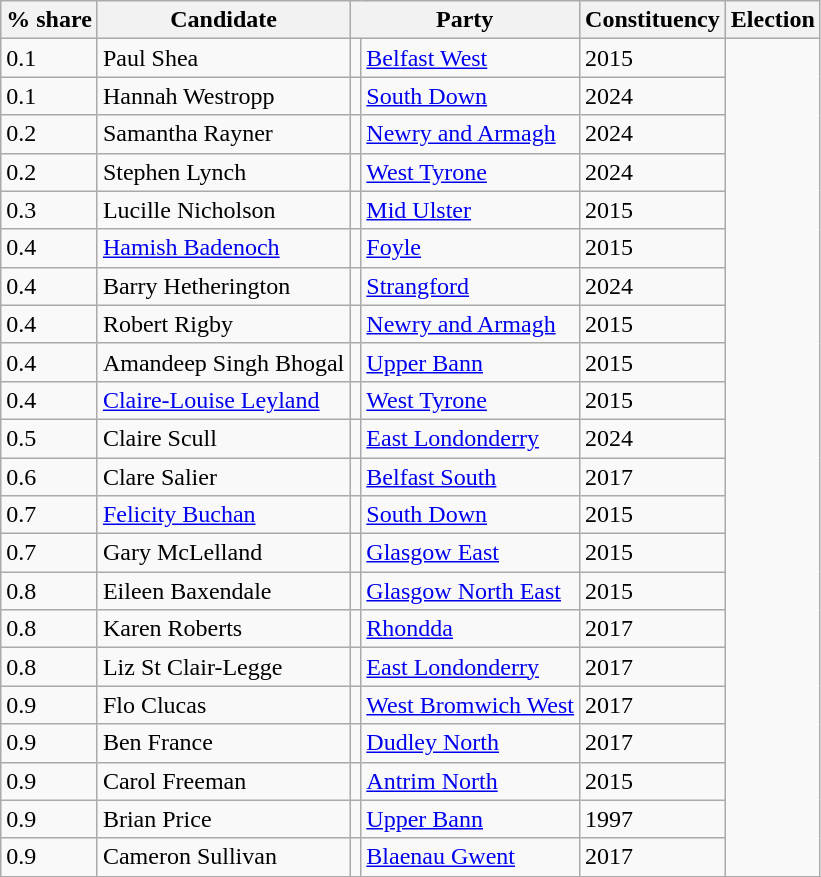<table class="wikitable sortable">
<tr>
<th>% share</th>
<th>Candidate</th>
<th colspan=2>Party</th>
<th>Constituency</th>
<th>Election</th>
</tr>
<tr>
<td>0.1</td>
<td>Paul Shea</td>
<td></td>
<td><a href='#'>Belfast West</a></td>
<td>2015</td>
</tr>
<tr>
<td>0.1</td>
<td>Hannah Westropp</td>
<td></td>
<td><a href='#'>South Down</a></td>
<td>2024</td>
</tr>
<tr>
<td>0.2</td>
<td>Samantha Rayner</td>
<td></td>
<td><a href='#'>Newry and Armagh</a></td>
<td>2024</td>
</tr>
<tr>
<td>0.2</td>
<td>Stephen Lynch</td>
<td></td>
<td><a href='#'>West Tyrone</a></td>
<td>2024</td>
</tr>
<tr>
<td>0.3</td>
<td>Lucille Nicholson</td>
<td></td>
<td><a href='#'>Mid Ulster</a></td>
<td>2015</td>
</tr>
<tr>
<td>0.4</td>
<td><a href='#'>Hamish Badenoch</a></td>
<td></td>
<td><a href='#'>Foyle</a></td>
<td>2015</td>
</tr>
<tr>
<td>0.4</td>
<td>Barry Hetherington</td>
<td></td>
<td><a href='#'>Strangford</a></td>
<td>2024</td>
</tr>
<tr>
<td>0.4</td>
<td>Robert Rigby</td>
<td></td>
<td><a href='#'>Newry and Armagh</a></td>
<td>2015</td>
</tr>
<tr>
<td>0.4</td>
<td>Amandeep Singh Bhogal</td>
<td></td>
<td><a href='#'>Upper Bann</a></td>
<td>2015</td>
</tr>
<tr>
<td>0.4</td>
<td><a href='#'>Claire-Louise Leyland</a></td>
<td></td>
<td><a href='#'>West Tyrone</a></td>
<td>2015</td>
</tr>
<tr>
<td>0.5</td>
<td>Claire Scull</td>
<td></td>
<td><a href='#'>East Londonderry</a></td>
<td>2024</td>
</tr>
<tr>
<td>0.6</td>
<td>Clare Salier</td>
<td></td>
<td><a href='#'>Belfast South</a></td>
<td>2017</td>
</tr>
<tr>
<td>0.7</td>
<td><a href='#'>Felicity Buchan</a></td>
<td></td>
<td><a href='#'>South Down</a></td>
<td>2015</td>
</tr>
<tr>
<td>0.7</td>
<td>Gary McLelland</td>
<td></td>
<td><a href='#'>Glasgow East</a></td>
<td>2015</td>
</tr>
<tr>
<td>0.8</td>
<td>Eileen Baxendale</td>
<td></td>
<td><a href='#'>Glasgow North East</a></td>
<td>2015</td>
</tr>
<tr>
<td>0.8</td>
<td>Karen Roberts</td>
<td></td>
<td><a href='#'>Rhondda</a></td>
<td>2017</td>
</tr>
<tr>
<td>0.8</td>
<td>Liz St Clair-Legge</td>
<td></td>
<td><a href='#'>East Londonderry</a></td>
<td>2017</td>
</tr>
<tr>
<td>0.9</td>
<td>Flo Clucas</td>
<td></td>
<td><a href='#'>West Bromwich West</a></td>
<td>2017</td>
</tr>
<tr>
<td>0.9</td>
<td>Ben France</td>
<td></td>
<td><a href='#'>Dudley North</a></td>
<td>2017</td>
</tr>
<tr>
<td>0.9</td>
<td>Carol Freeman</td>
<td></td>
<td><a href='#'>Antrim North</a></td>
<td>2015</td>
</tr>
<tr>
<td>0.9</td>
<td>Brian Price</td>
<td></td>
<td><a href='#'>Upper Bann</a></td>
<td>1997</td>
</tr>
<tr>
<td>0.9</td>
<td>Cameron Sullivan</td>
<td></td>
<td><a href='#'>Blaenau Gwent</a></td>
<td>2017</td>
</tr>
</table>
